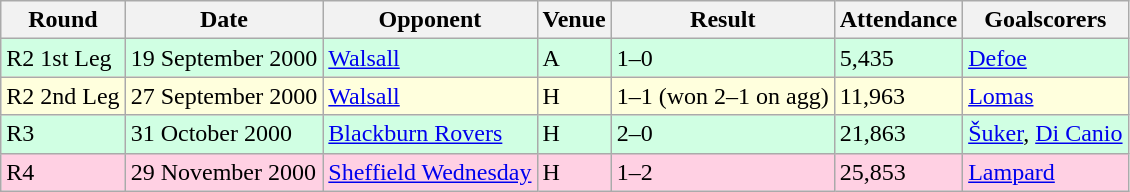<table class="wikitable">
<tr>
<th>Round</th>
<th>Date</th>
<th>Opponent</th>
<th>Venue</th>
<th>Result</th>
<th>Attendance</th>
<th>Goalscorers</th>
</tr>
<tr style="background-color: #d0ffe3;">
<td>R2 1st Leg</td>
<td>19 September 2000</td>
<td><a href='#'>Walsall</a></td>
<td>A</td>
<td>1–0</td>
<td>5,435</td>
<td><a href='#'>Defoe</a></td>
</tr>
<tr style="background-color: #ffffdd;">
<td>R2 2nd Leg</td>
<td>27 September 2000</td>
<td><a href='#'>Walsall</a></td>
<td>H</td>
<td>1–1 (won 2–1 on agg)</td>
<td>11,963</td>
<td><a href='#'>Lomas</a></td>
</tr>
<tr style="background-color: #d0ffe3;">
<td>R3</td>
<td>31 October 2000</td>
<td><a href='#'>Blackburn Rovers</a></td>
<td>H</td>
<td>2–0</td>
<td>21,863</td>
<td><a href='#'>Šuker</a>, <a href='#'>Di Canio</a></td>
</tr>
<tr style="background-color: #ffd0e3;">
<td>R4</td>
<td>29 November 2000</td>
<td><a href='#'>Sheffield Wednesday</a></td>
<td>H</td>
<td>1–2</td>
<td>25,853</td>
<td><a href='#'>Lampard</a></td>
</tr>
</table>
